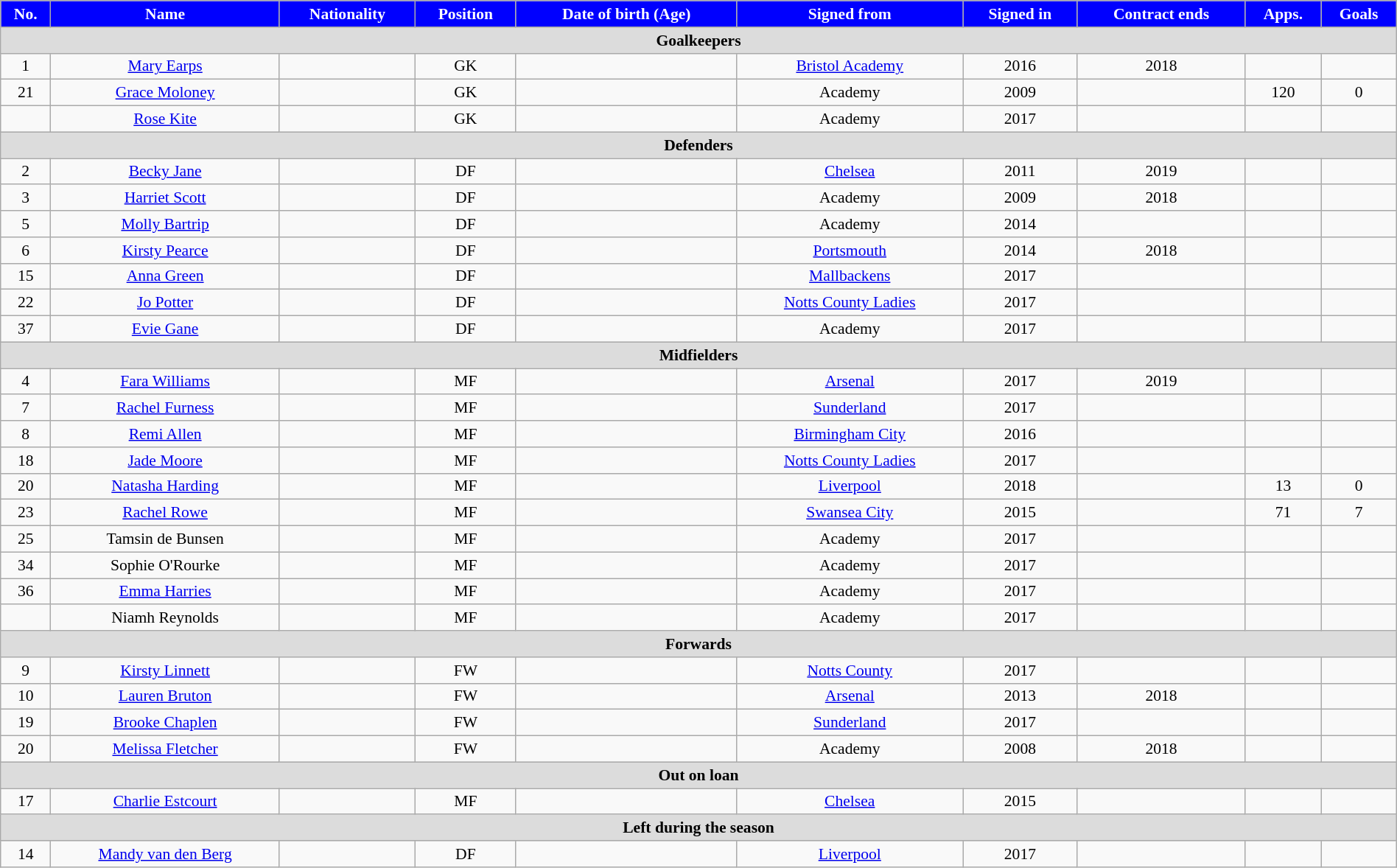<table class="wikitable"  style="text-align:center; font-size:90%; width:100%;">
<tr>
<th style="background:#00f; color:white; text-align:center;">No.</th>
<th style="background:#00f; color:white; text-align:center;">Name</th>
<th style="background:#00f; color:white; text-align:center;">Nationality</th>
<th style="background:#00f; color:white; text-align:center;">Position</th>
<th style="background:#00f; color:white; text-align:center;">Date of birth (Age)</th>
<th style="background:#00f; color:white; text-align:center;">Signed from</th>
<th style="background:#00f; color:white; text-align:center;">Signed in</th>
<th style="background:#00f; color:white; text-align:center;">Contract ends</th>
<th style="background:#00f; color:white; text-align:center;">Apps.</th>
<th style="background:#00f; color:white; text-align:center;">Goals</th>
</tr>
<tr>
<th colspan="11"  style="background:#dcdcdc; text-align:center;">Goalkeepers</th>
</tr>
<tr>
<td>1</td>
<td><a href='#'>Mary Earps</a></td>
<td></td>
<td>GK</td>
<td></td>
<td><a href='#'>Bristol Academy</a></td>
<td>2016</td>
<td>2018</td>
<td></td>
<td></td>
</tr>
<tr>
<td>21</td>
<td><a href='#'>Grace Moloney</a></td>
<td></td>
<td>GK</td>
<td></td>
<td>Academy</td>
<td>2009</td>
<td></td>
<td>120</td>
<td>0</td>
</tr>
<tr>
<td></td>
<td><a href='#'>Rose Kite</a></td>
<td></td>
<td>GK</td>
<td></td>
<td>Academy</td>
<td>2017</td>
<td></td>
<td></td>
<td></td>
</tr>
<tr>
<th colspan="11"  style="background:#dcdcdc; text-align:center;">Defenders</th>
</tr>
<tr>
<td>2</td>
<td><a href='#'>Becky Jane</a></td>
<td></td>
<td>DF</td>
<td></td>
<td><a href='#'>Chelsea</a></td>
<td>2011</td>
<td>2019</td>
<td></td>
<td></td>
</tr>
<tr>
<td>3</td>
<td><a href='#'>Harriet Scott</a></td>
<td></td>
<td>DF</td>
<td></td>
<td>Academy</td>
<td>2009</td>
<td>2018</td>
<td></td>
<td></td>
</tr>
<tr>
<td>5</td>
<td><a href='#'>Molly Bartrip</a></td>
<td></td>
<td>DF</td>
<td></td>
<td>Academy</td>
<td>2014</td>
<td></td>
<td></td>
<td></td>
</tr>
<tr>
<td>6</td>
<td><a href='#'>Kirsty Pearce</a> </td>
<td></td>
<td>DF</td>
<td></td>
<td><a href='#'>Portsmouth</a></td>
<td>2014</td>
<td>2018</td>
<td></td>
<td></td>
</tr>
<tr>
<td>15</td>
<td><a href='#'>Anna Green</a></td>
<td></td>
<td>DF</td>
<td></td>
<td><a href='#'>Mallbackens</a></td>
<td>2017</td>
<td></td>
<td></td>
<td></td>
</tr>
<tr>
<td>22</td>
<td><a href='#'>Jo Potter</a></td>
<td></td>
<td>DF</td>
<td></td>
<td><a href='#'>Notts County Ladies</a></td>
<td>2017</td>
<td></td>
<td></td>
<td></td>
</tr>
<tr>
<td>37</td>
<td><a href='#'>Evie Gane</a></td>
<td></td>
<td>DF</td>
<td></td>
<td>Academy</td>
<td>2017</td>
<td></td>
<td></td>
<td></td>
</tr>
<tr>
<th colspan="11"  style="background:#dcdcdc; text-align:center;">Midfielders</th>
</tr>
<tr>
<td>4</td>
<td><a href='#'>Fara Williams</a></td>
<td></td>
<td>MF</td>
<td></td>
<td><a href='#'>Arsenal</a></td>
<td>2017</td>
<td>2019</td>
<td></td>
<td></td>
</tr>
<tr>
<td>7</td>
<td><a href='#'>Rachel Furness</a></td>
<td></td>
<td>MF</td>
<td></td>
<td><a href='#'>Sunderland</a></td>
<td>2017</td>
<td></td>
<td></td>
<td></td>
</tr>
<tr>
<td>8</td>
<td><a href='#'>Remi Allen</a></td>
<td></td>
<td>MF</td>
<td></td>
<td><a href='#'>Birmingham City</a></td>
<td>2016</td>
<td></td>
<td></td>
<td></td>
</tr>
<tr>
<td>18</td>
<td><a href='#'>Jade Moore</a></td>
<td></td>
<td>MF</td>
<td></td>
<td><a href='#'>Notts County Ladies</a></td>
<td>2017</td>
<td></td>
<td></td>
<td></td>
</tr>
<tr>
<td>20</td>
<td><a href='#'>Natasha Harding</a></td>
<td></td>
<td>MF</td>
<td></td>
<td><a href='#'>Liverpool</a></td>
<td>2018</td>
<td></td>
<td>13</td>
<td>0</td>
</tr>
<tr>
<td>23</td>
<td><a href='#'>Rachel Rowe</a></td>
<td></td>
<td>MF</td>
<td></td>
<td><a href='#'>Swansea City</a></td>
<td>2015</td>
<td></td>
<td>71</td>
<td>7</td>
</tr>
<tr>
<td>25</td>
<td>Tamsin de Bunsen</td>
<td></td>
<td>MF</td>
<td></td>
<td>Academy</td>
<td>2017</td>
<td></td>
<td></td>
<td></td>
</tr>
<tr>
<td>34</td>
<td>Sophie O'Rourke</td>
<td></td>
<td>MF</td>
<td></td>
<td>Academy</td>
<td>2017</td>
<td></td>
<td></td>
<td></td>
</tr>
<tr>
<td>36</td>
<td><a href='#'>Emma Harries</a></td>
<td></td>
<td>MF</td>
<td></td>
<td>Academy</td>
<td>2017</td>
<td></td>
<td></td>
<td></td>
</tr>
<tr>
<td></td>
<td>Niamh Reynolds</td>
<td></td>
<td>MF</td>
<td></td>
<td>Academy</td>
<td>2017</td>
<td></td>
<td></td>
<td></td>
</tr>
<tr>
<th colspan="11"  style="background:#dcdcdc; text-align:center;">Forwards</th>
</tr>
<tr>
<td>9</td>
<td><a href='#'>Kirsty Linnett</a></td>
<td></td>
<td>FW</td>
<td></td>
<td><a href='#'>Notts County</a></td>
<td>2017</td>
<td></td>
<td></td>
<td></td>
</tr>
<tr>
<td>10</td>
<td><a href='#'>Lauren Bruton</a></td>
<td></td>
<td>FW</td>
<td></td>
<td><a href='#'>Arsenal</a></td>
<td>2013</td>
<td>2018</td>
<td></td>
<td></td>
</tr>
<tr>
<td>19</td>
<td><a href='#'>Brooke Chaplen</a></td>
<td></td>
<td>FW</td>
<td></td>
<td><a href='#'>Sunderland</a></td>
<td>2017</td>
<td></td>
<td></td>
<td></td>
</tr>
<tr>
<td>20</td>
<td><a href='#'>Melissa Fletcher</a></td>
<td></td>
<td>FW</td>
<td></td>
<td>Academy</td>
<td>2008</td>
<td>2018</td>
<td></td>
<td></td>
</tr>
<tr>
<th colspan="11"  style="background:#dcdcdc; text-align:center;">Out on loan</th>
</tr>
<tr>
<td>17</td>
<td><a href='#'>Charlie Estcourt</a></td>
<td></td>
<td>MF</td>
<td></td>
<td><a href='#'>Chelsea</a></td>
<td>2015</td>
<td></td>
<td></td>
<td></td>
</tr>
<tr>
<th colspan="11"  style="background:#dcdcdc; text-align:center;">Left during the season</th>
</tr>
<tr>
<td>14</td>
<td><a href='#'>Mandy van den Berg</a></td>
<td></td>
<td>DF</td>
<td></td>
<td><a href='#'>Liverpool</a></td>
<td>2017</td>
<td></td>
<td></td>
<td></td>
</tr>
</table>
